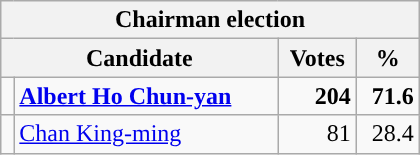<table class="wikitable" style="text-align:right; width:280px">
<tr>
<th colspan=4>Chairman election </th>
</tr>
<tr>
<th colspan=2>Candidate</th>
<th>Votes</th>
<th>%</th>
</tr>
<tr>
<td></td>
<td align=left><strong><a href='#'>Albert Ho Chun-yan</a></strong></td>
<td><strong>204</strong></td>
<td><strong>71.6</strong></td>
</tr>
<tr>
<td></td>
<td align=left><a href='#'>Chan King-ming</a></td>
<td>81</td>
<td>28.4</td>
</tr>
</table>
